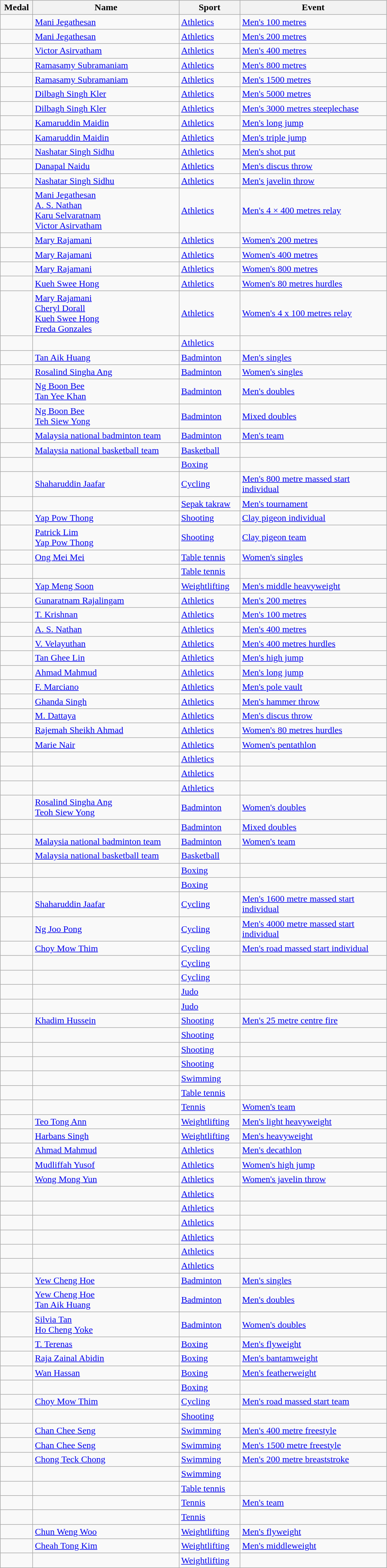<table class="wikitable sortable" style="font-size:100%">
<tr>
<th width="50">Medal</th>
<th width="250">Name</th>
<th width="100">Sport</th>
<th width="250">Event</th>
</tr>
<tr>
<td></td>
<td><a href='#'>Mani Jegathesan</a></td>
<td><a href='#'>Athletics</a></td>
<td><a href='#'>Men's 100 metres</a></td>
</tr>
<tr>
<td></td>
<td><a href='#'>Mani Jegathesan</a></td>
<td><a href='#'>Athletics</a></td>
<td><a href='#'>Men's 200 metres</a></td>
</tr>
<tr>
<td></td>
<td><a href='#'>Victor Asirvatham</a></td>
<td><a href='#'>Athletics</a></td>
<td><a href='#'>Men's 400 metres</a></td>
</tr>
<tr>
<td></td>
<td><a href='#'>Ramasamy Subramaniam</a></td>
<td><a href='#'>Athletics</a></td>
<td><a href='#'>Men's 800 metres</a></td>
</tr>
<tr>
<td></td>
<td><a href='#'>Ramasamy Subramaniam</a></td>
<td><a href='#'>Athletics</a></td>
<td><a href='#'>Men's 1500 metres</a></td>
</tr>
<tr>
<td></td>
<td><a href='#'>Dilbagh Singh Kler</a></td>
<td><a href='#'>Athletics</a></td>
<td><a href='#'>Men's 5000 metres</a></td>
</tr>
<tr>
<td></td>
<td><a href='#'>Dilbagh Singh Kler</a></td>
<td><a href='#'>Athletics</a></td>
<td><a href='#'>Men's 3000 metres steeplechase</a></td>
</tr>
<tr>
<td></td>
<td><a href='#'>Kamaruddin Maidin</a></td>
<td><a href='#'>Athletics</a></td>
<td><a href='#'>Men's long jump</a></td>
</tr>
<tr>
<td></td>
<td><a href='#'>Kamaruddin Maidin</a></td>
<td><a href='#'>Athletics</a></td>
<td><a href='#'>Men's triple jump</a></td>
</tr>
<tr>
<td></td>
<td><a href='#'>Nashatar Singh Sidhu</a></td>
<td><a href='#'>Athletics</a></td>
<td><a href='#'>Men's shot put</a></td>
</tr>
<tr>
<td></td>
<td><a href='#'>Danapal Naidu</a></td>
<td><a href='#'>Athletics</a></td>
<td><a href='#'>Men's discus throw</a></td>
</tr>
<tr>
<td></td>
<td><a href='#'>Nashatar Singh Sidhu</a></td>
<td><a href='#'>Athletics</a></td>
<td><a href='#'>Men's javelin throw</a></td>
</tr>
<tr>
<td></td>
<td><a href='#'>Mani Jegathesan</a><br><a href='#'>A. S. Nathan</a><br><a href='#'>Karu Selvaratnam</a><br><a href='#'>Victor Asirvatham</a></td>
<td><a href='#'>Athletics</a></td>
<td><a href='#'>Men's 4 × 400 metres relay</a></td>
</tr>
<tr>
<td></td>
<td><a href='#'>Mary Rajamani</a></td>
<td><a href='#'>Athletics</a></td>
<td><a href='#'>Women's 200 metres</a></td>
</tr>
<tr>
<td></td>
<td><a href='#'>Mary Rajamani</a></td>
<td><a href='#'>Athletics</a></td>
<td><a href='#'>Women's 400 metres</a></td>
</tr>
<tr>
<td></td>
<td><a href='#'>Mary Rajamani</a></td>
<td><a href='#'>Athletics</a></td>
<td><a href='#'>Women's 800 metres</a></td>
</tr>
<tr>
<td></td>
<td><a href='#'>Kueh Swee Hong</a></td>
<td><a href='#'>Athletics</a></td>
<td><a href='#'>Women's 80 metres hurdles</a></td>
</tr>
<tr>
<td></td>
<td><a href='#'>Mary Rajamani</a><br><a href='#'>Cheryl Dorall</a><br><a href='#'>Kueh Swee Hong</a><br><a href='#'>Freda Gonzales</a></td>
<td><a href='#'>Athletics</a></td>
<td><a href='#'>Women's 4 x 100 metres relay</a></td>
</tr>
<tr>
<td></td>
<td></td>
<td><a href='#'>Athletics</a></td>
<td></td>
</tr>
<tr>
<td></td>
<td><a href='#'>Tan Aik Huang</a></td>
<td><a href='#'>Badminton</a></td>
<td><a href='#'>Men's singles</a></td>
</tr>
<tr>
<td></td>
<td><a href='#'>Rosalind Singha Ang</a></td>
<td><a href='#'>Badminton</a></td>
<td><a href='#'>Women's singles</a></td>
</tr>
<tr>
<td></td>
<td><a href='#'>Ng Boon Bee</a><br><a href='#'>Tan Yee Khan</a></td>
<td><a href='#'>Badminton</a></td>
<td><a href='#'>Men's doubles</a></td>
</tr>
<tr>
<td></td>
<td><a href='#'>Ng Boon Bee</a><br><a href='#'>Teh Siew Yong</a></td>
<td><a href='#'>Badminton</a></td>
<td><a href='#'>Mixed doubles</a></td>
</tr>
<tr>
<td></td>
<td><a href='#'>Malaysia national badminton team</a><br></td>
<td><a href='#'>Badminton</a></td>
<td><a href='#'>Men's team</a></td>
</tr>
<tr>
<td></td>
<td><a href='#'>Malaysia national basketball team</a></td>
<td><a href='#'>Basketball</a></td>
<td></td>
</tr>
<tr>
<td></td>
<td></td>
<td><a href='#'>Boxing</a></td>
<td></td>
</tr>
<tr>
<td></td>
<td><a href='#'>Shaharuddin Jaafar</a></td>
<td><a href='#'>Cycling</a></td>
<td><a href='#'>Men's 800 metre massed start individual</a></td>
</tr>
<tr>
<td></td>
<td></td>
<td><a href='#'>Sepak takraw</a></td>
<td><a href='#'>Men's tournament</a></td>
</tr>
<tr>
<td></td>
<td><a href='#'>Yap Pow Thong</a></td>
<td><a href='#'>Shooting</a></td>
<td><a href='#'>Clay pigeon individual</a></td>
</tr>
<tr>
<td></td>
<td><a href='#'>Patrick Lim</a><br><a href='#'>Yap Pow Thong</a></td>
<td><a href='#'>Shooting</a></td>
<td><a href='#'>Clay pigeon team</a></td>
</tr>
<tr>
<td></td>
<td><a href='#'>Ong Mei Mei</a></td>
<td><a href='#'>Table tennis</a></td>
<td><a href='#'>Women's singles</a></td>
</tr>
<tr>
<td></td>
<td></td>
<td><a href='#'>Table tennis</a></td>
<td></td>
</tr>
<tr>
<td></td>
<td><a href='#'>Yap Meng Soon</a></td>
<td><a href='#'>Weightlifting</a></td>
<td><a href='#'>Men's middle heavyweight</a></td>
</tr>
<tr>
<td></td>
<td><a href='#'>Gunaratnam Rajalingam</a></td>
<td><a href='#'>Athletics</a></td>
<td><a href='#'>Men's 200 metres</a></td>
</tr>
<tr>
<td></td>
<td><a href='#'>T. Krishnan</a></td>
<td><a href='#'>Athletics</a></td>
<td><a href='#'>Men's 100 metres</a></td>
</tr>
<tr>
<td></td>
<td><a href='#'>A. S. Nathan</a></td>
<td><a href='#'>Athletics</a></td>
<td><a href='#'>Men's 400 metres</a></td>
</tr>
<tr>
<td></td>
<td><a href='#'>V. Velayuthan</a></td>
<td><a href='#'>Athletics</a></td>
<td><a href='#'>Men's 400 metres hurdles</a></td>
</tr>
<tr>
<td></td>
<td><a href='#'>Tan Ghee Lin</a></td>
<td><a href='#'>Athletics</a></td>
<td><a href='#'>Men's high jump</a></td>
</tr>
<tr>
<td></td>
<td><a href='#'>Ahmad Mahmud</a></td>
<td><a href='#'>Athletics</a></td>
<td><a href='#'>Men's long jump</a></td>
</tr>
<tr>
<td></td>
<td><a href='#'>F. Marciano</a></td>
<td><a href='#'>Athletics</a></td>
<td><a href='#'>Men's pole vault</a></td>
</tr>
<tr>
<td></td>
<td><a href='#'>Ghanda Singh</a></td>
<td><a href='#'>Athletics</a></td>
<td><a href='#'>Men's hammer throw</a></td>
</tr>
<tr>
<td></td>
<td><a href='#'>M. Dattaya</a></td>
<td><a href='#'>Athletics</a></td>
<td><a href='#'>Men's discus throw</a></td>
</tr>
<tr>
<td></td>
<td><a href='#'>Rajemah Sheikh Ahmad</a></td>
<td><a href='#'>Athletics</a></td>
<td><a href='#'>Women's 80 metres hurdles</a></td>
</tr>
<tr>
<td></td>
<td><a href='#'>Marie Nair</a></td>
<td><a href='#'>Athletics</a></td>
<td><a href='#'>Women's pentathlon</a></td>
</tr>
<tr>
<td></td>
<td></td>
<td><a href='#'>Athletics</a></td>
<td></td>
</tr>
<tr>
<td></td>
<td></td>
<td><a href='#'>Athletics</a></td>
<td></td>
</tr>
<tr>
<td></td>
<td></td>
<td><a href='#'>Athletics</a></td>
<td></td>
</tr>
<tr>
<td></td>
<td><a href='#'>Rosalind Singha Ang</a><br><a href='#'>Teoh Siew Yong</a></td>
<td><a href='#'>Badminton</a></td>
<td><a href='#'>Women's doubles</a></td>
</tr>
<tr>
<td></td>
<td></td>
<td><a href='#'>Badminton</a></td>
<td><a href='#'>Mixed doubles</a></td>
</tr>
<tr>
<td></td>
<td><a href='#'>Malaysia national badminton team</a><br></td>
<td><a href='#'>Badminton</a></td>
<td><a href='#'>Women's team</a></td>
</tr>
<tr>
<td></td>
<td><a href='#'>Malaysia national basketball team</a></td>
<td><a href='#'>Basketball</a></td>
<td></td>
</tr>
<tr>
<td></td>
<td></td>
<td><a href='#'>Boxing</a></td>
<td></td>
</tr>
<tr>
<td></td>
<td></td>
<td><a href='#'>Boxing</a></td>
<td></td>
</tr>
<tr>
<td></td>
<td><a href='#'>Shaharuddin Jaafar</a></td>
<td><a href='#'>Cycling</a></td>
<td><a href='#'>Men's 1600 metre massed start individual</a></td>
</tr>
<tr>
<td></td>
<td><a href='#'>Ng Joo Pong</a></td>
<td><a href='#'>Cycling</a></td>
<td><a href='#'>Men's 4000 metre massed start individual</a></td>
</tr>
<tr>
<td></td>
<td><a href='#'>Choy Mow Thim</a></td>
<td><a href='#'>Cycling</a></td>
<td><a href='#'>Men's road massed start individual</a></td>
</tr>
<tr>
<td></td>
<td></td>
<td><a href='#'>Cycling</a></td>
<td></td>
</tr>
<tr>
<td></td>
<td></td>
<td><a href='#'>Cycling</a></td>
<td></td>
</tr>
<tr>
<td></td>
<td></td>
<td><a href='#'>Judo</a></td>
<td></td>
</tr>
<tr>
<td></td>
<td></td>
<td><a href='#'>Judo</a></td>
<td></td>
</tr>
<tr>
<td></td>
<td><a href='#'>Khadim Hussein</a></td>
<td><a href='#'>Shooting</a></td>
<td><a href='#'>Men's 25 metre centre fire</a></td>
</tr>
<tr>
<td></td>
<td></td>
<td><a href='#'>Shooting</a></td>
<td></td>
</tr>
<tr>
<td></td>
<td></td>
<td><a href='#'>Shooting</a></td>
<td></td>
</tr>
<tr>
<td></td>
<td></td>
<td><a href='#'>Shooting</a></td>
<td></td>
</tr>
<tr>
<td></td>
<td></td>
<td><a href='#'>Swimming</a></td>
<td></td>
</tr>
<tr>
<td></td>
<td></td>
<td><a href='#'>Table tennis</a></td>
<td></td>
</tr>
<tr>
<td></td>
<td></td>
<td><a href='#'>Tennis</a></td>
<td><a href='#'>Women's team</a></td>
</tr>
<tr>
<td></td>
<td><a href='#'>Teo Tong Ann</a></td>
<td><a href='#'>Weightlifting</a></td>
<td><a href='#'>Men's light heavyweight</a></td>
</tr>
<tr>
<td></td>
<td><a href='#'>Harbans Singh</a></td>
<td><a href='#'>Weightlifting</a></td>
<td><a href='#'>Men's heavyweight</a></td>
</tr>
<tr>
<td></td>
<td><a href='#'>Ahmad Mahmud</a></td>
<td><a href='#'>Athletics</a></td>
<td><a href='#'>Men's decathlon</a></td>
</tr>
<tr>
<td></td>
<td><a href='#'>Mudliffah Yusof</a></td>
<td><a href='#'>Athletics</a></td>
<td><a href='#'>Women's high jump</a></td>
</tr>
<tr>
<td></td>
<td><a href='#'>Wong Mong Yun</a></td>
<td><a href='#'>Athletics</a></td>
<td><a href='#'>Women's javelin throw</a></td>
</tr>
<tr>
<td></td>
<td></td>
<td><a href='#'>Athletics</a></td>
<td></td>
</tr>
<tr>
<td></td>
<td></td>
<td><a href='#'>Athletics</a></td>
<td></td>
</tr>
<tr>
<td></td>
<td></td>
<td><a href='#'>Athletics</a></td>
<td></td>
</tr>
<tr>
<td></td>
<td></td>
<td><a href='#'>Athletics</a></td>
<td></td>
</tr>
<tr>
<td></td>
<td></td>
<td><a href='#'>Athletics</a></td>
<td></td>
</tr>
<tr>
<td></td>
<td></td>
<td><a href='#'>Athletics</a></td>
<td></td>
</tr>
<tr>
<td></td>
<td><a href='#'>Yew Cheng Hoe</a></td>
<td><a href='#'>Badminton</a></td>
<td><a href='#'>Men's singles</a></td>
</tr>
<tr>
<td></td>
<td><a href='#'>Yew Cheng Hoe</a><br><a href='#'>Tan Aik Huang</a></td>
<td><a href='#'>Badminton</a></td>
<td><a href='#'>Men's doubles</a></td>
</tr>
<tr>
<td></td>
<td><a href='#'>Silvia Tan</a><br><a href='#'>Ho Cheng Yoke</a></td>
<td><a href='#'>Badminton</a></td>
<td><a href='#'>Women's doubles</a></td>
</tr>
<tr>
<td></td>
<td><a href='#'>T. Terenas</a></td>
<td><a href='#'>Boxing</a></td>
<td><a href='#'>Men's flyweight</a></td>
</tr>
<tr>
<td></td>
<td><a href='#'>Raja Zainal Abidin</a></td>
<td><a href='#'>Boxing</a></td>
<td><a href='#'>Men's bantamweight</a></td>
</tr>
<tr>
<td></td>
<td><a href='#'>Wan Hassan</a></td>
<td><a href='#'>Boxing</a></td>
<td><a href='#'>Men's featherweight</a></td>
</tr>
<tr>
<td></td>
<td></td>
<td><a href='#'>Boxing</a></td>
<td></td>
</tr>
<tr>
<td></td>
<td><a href='#'>Choy Mow Thim</a></td>
<td><a href='#'>Cycling</a></td>
<td><a href='#'>Men's road massed start team</a></td>
</tr>
<tr>
<td></td>
<td></td>
<td><a href='#'>Shooting</a></td>
<td></td>
</tr>
<tr>
<td></td>
<td><a href='#'>Chan Chee Seng</a></td>
<td><a href='#'>Swimming</a></td>
<td><a href='#'>Men's 400 metre freestyle</a></td>
</tr>
<tr>
<td></td>
<td><a href='#'>Chan Chee Seng</a></td>
<td><a href='#'>Swimming</a></td>
<td><a href='#'>Men's 1500 metre freestyle</a></td>
</tr>
<tr>
<td></td>
<td><a href='#'>Chong Teck Chong</a></td>
<td><a href='#'>Swimming</a></td>
<td><a href='#'>Men's 200 metre breaststroke</a></td>
</tr>
<tr>
<td></td>
<td></td>
<td><a href='#'>Swimming</a></td>
<td></td>
</tr>
<tr>
<td></td>
<td></td>
<td><a href='#'>Table tennis</a></td>
<td></td>
</tr>
<tr>
<td></td>
<td></td>
<td><a href='#'>Tennis</a></td>
<td><a href='#'>Men's team</a></td>
</tr>
<tr>
<td></td>
<td></td>
<td><a href='#'>Tennis</a></td>
<td></td>
</tr>
<tr>
<td></td>
<td><a href='#'>Chun Weng Woo</a></td>
<td><a href='#'>Weightlifting</a></td>
<td><a href='#'>Men's flyweight</a></td>
</tr>
<tr>
<td></td>
<td><a href='#'>Cheah Tong Kim</a></td>
<td><a href='#'>Weightlifting</a></td>
<td><a href='#'>Men's middleweight</a></td>
</tr>
<tr>
<td></td>
<td></td>
<td><a href='#'>Weightlifting</a></td>
<td></td>
</tr>
</table>
